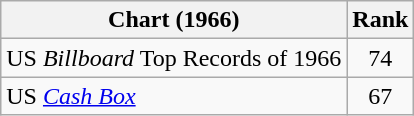<table class="wikitable">
<tr>
<th align="left">Chart (1966)</th>
<th style="text-align:center;">Rank</th>
</tr>
<tr>
<td>US <em>Billboard</em> Top Records of 1966</td>
<td style="text-align:center;">74</td>
</tr>
<tr>
<td>US <em><a href='#'>Cash Box</a></em> </td>
<td style="text-align:center;">67</td>
</tr>
</table>
